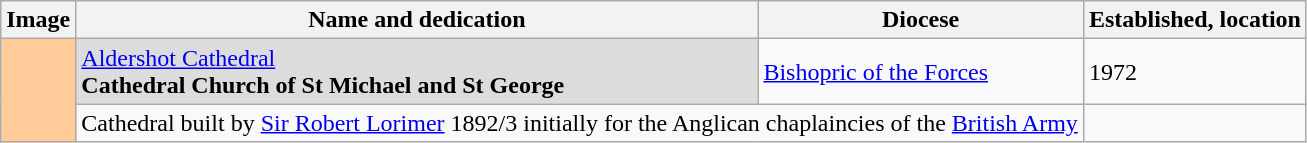<table class="wikitable">
<tr>
<th>Image</th>
<th>Name and dedication</th>
<th>Diocese</th>
<th>Established, location</th>
</tr>
<tr>
<td rowspan="2" bgcolor="#FFCC99" align="center"></td>
<td bgcolor="Gainsboro"><a href='#'>Aldershot Cathedral</a><br><strong>Cathedral Church of St Michael and St George</strong></td>
<td><a href='#'>Bishopric of the Forces</a></td>
<td>1972</td>
</tr>
<tr>
<td colspan="2">Cathedral built by <a href='#'>Sir Robert Lorimer</a> 1892/3 initially for the Anglican chaplaincies of the <a href='#'>British Army</a></td>
<td></td>
</tr>
</table>
